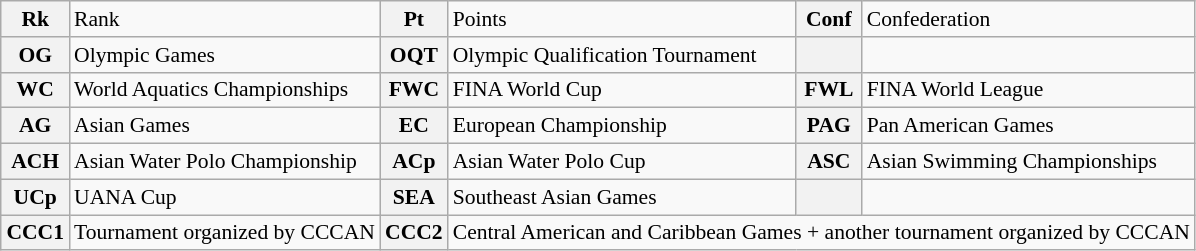<table class="wikitable" style="text-align: left; font-size: 90%; margin-left: 1em;">
<tr>
<th>Rk</th>
<td>Rank</td>
<th>Pt</th>
<td>Points</td>
<th>Conf</th>
<td>Confederation</td>
</tr>
<tr>
<th>OG</th>
<td>Olympic Games</td>
<th>OQT</th>
<td>Olympic Qualification Tournament</td>
<th></th>
<td></td>
</tr>
<tr>
<th>WC</th>
<td>World Aquatics Championships</td>
<th>FWC</th>
<td>FINA World Cup</td>
<th>FWL</th>
<td>FINA World League</td>
</tr>
<tr>
<th>AG</th>
<td>Asian Games</td>
<th>EC</th>
<td>European Championship</td>
<th>PAG</th>
<td>Pan American Games</td>
</tr>
<tr>
<th>ACH</th>
<td>Asian Water Polo Championship</td>
<th>ACp</th>
<td>Asian Water Polo Cup</td>
<th>ASC</th>
<td>Asian Swimming Championships</td>
</tr>
<tr>
<th>UCp</th>
<td>UANA Cup</td>
<th>SEA</th>
<td>Southeast Asian Games</td>
<th></th>
<td></td>
</tr>
<tr>
<th>CCC1</th>
<td>Tournament organized by CCCAN</td>
<th>CCC2</th>
<td colspan="3">Central American and Caribbean Games + another tournament organized by CCCAN</td>
</tr>
</table>
